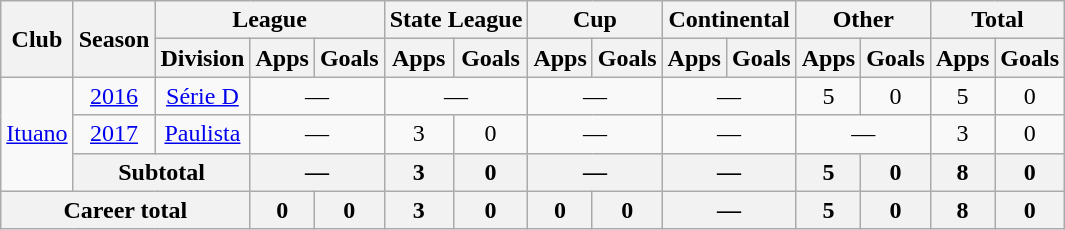<table class="wikitable" style="text-align: center;">
<tr>
<th rowspan="2">Club</th>
<th rowspan="2">Season</th>
<th colspan="3">League</th>
<th colspan="2">State League</th>
<th colspan="2">Cup</th>
<th colspan="2">Continental</th>
<th colspan="2">Other</th>
<th colspan="2">Total</th>
</tr>
<tr>
<th>Division</th>
<th>Apps</th>
<th>Goals</th>
<th>Apps</th>
<th>Goals</th>
<th>Apps</th>
<th>Goals</th>
<th>Apps</th>
<th>Goals</th>
<th>Apps</th>
<th>Goals</th>
<th>Apps</th>
<th>Goals</th>
</tr>
<tr>
<td rowspan=3 align="center"><a href='#'>Ituano</a></td>
<td><a href='#'>2016</a></td>
<td><a href='#'>Série D</a></td>
<td colspan="2">—</td>
<td colspan="2">—</td>
<td colspan="2">—</td>
<td colspan="2">—</td>
<td>5</td>
<td>0</td>
<td>5</td>
<td>0</td>
</tr>
<tr>
<td><a href='#'>2017</a></td>
<td><a href='#'>Paulista</a></td>
<td colspan="2">—</td>
<td>3</td>
<td>0</td>
<td colspan="2">—</td>
<td colspan="2">—</td>
<td colspan="2">—</td>
<td>3</td>
<td>0</td>
</tr>
<tr>
<th colspan="2">Subtotal</th>
<th colspan="2">—</th>
<th>3</th>
<th>0</th>
<th colspan="2">—</th>
<th colspan="2">—</th>
<th>5</th>
<th>0</th>
<th>8</th>
<th>0</th>
</tr>
<tr>
<th colspan="3"><strong>Career total</strong></th>
<th>0</th>
<th>0</th>
<th>3</th>
<th>0</th>
<th>0</th>
<th>0</th>
<th colspan="2">—</th>
<th>5</th>
<th>0</th>
<th>8</th>
<th>0</th>
</tr>
</table>
